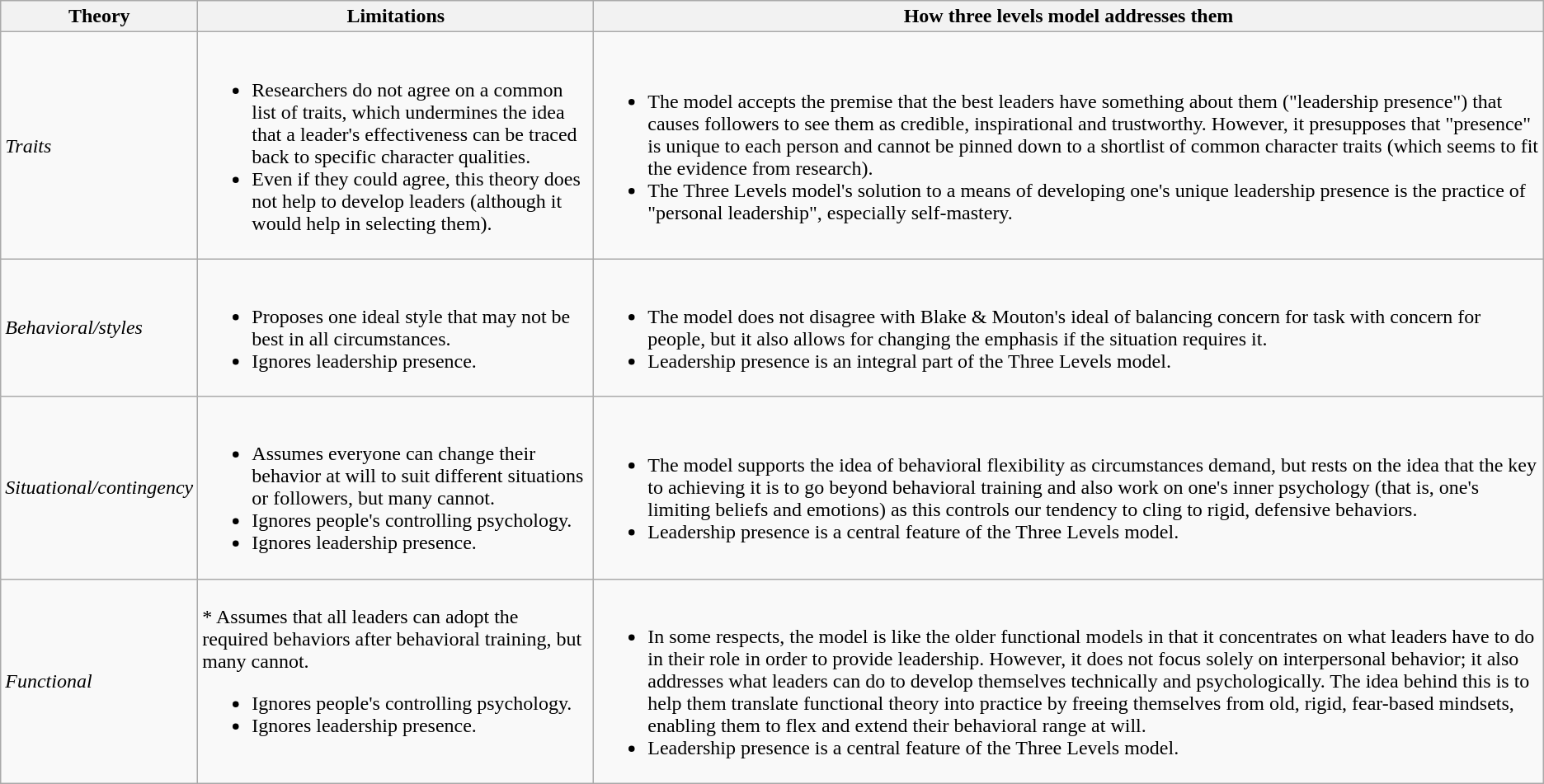<table class="wikitable">
<tr>
<th><strong>Theory</strong></th>
<th><strong>Limitations</strong></th>
<th><strong>How three levels model addresses them</strong></th>
</tr>
<tr>
<td><em>Traits</em></td>
<td><br><ul><li>Researchers do not agree on a common list of traits, which undermines the idea that a leader's effectiveness can be traced back to specific character qualities.</li><li>Even if they could agree, this theory does not help to develop leaders (although it would help in selecting them).</li></ul></td>
<td><br><ul><li>The model accepts the premise that the best leaders have something about them ("leadership presence") that causes followers to see them as credible, inspirational and trustworthy.  However, it presupposes that "presence" is unique to each person and cannot be pinned down to a shortlist of common character traits (which seems to fit the evidence from research).</li><li>The Three Levels model's solution to a means of developing one's unique leadership presence is the practice of "personal leadership", especially self-mastery.</li></ul></td>
</tr>
<tr>
<td><em>Behavioral/styles</em></td>
<td><br><ul><li>Proposes one ideal style that may not be best in all circumstances.</li><li>Ignores leadership presence.</li></ul></td>
<td><br><ul><li>The model does not disagree with Blake & Mouton's ideal of balancing concern for task with concern for people, but it also allows for changing the emphasis if the situation requires it.</li><li>Leadership presence is an integral part of the Three Levels model.</li></ul></td>
</tr>
<tr>
<td><em>Situational/contingency</em></td>
<td><br><ul><li>Assumes everyone can change their behavior at will to suit different situations or followers, but many cannot.</li><li>Ignores people's controlling psychology.</li><li>Ignores leadership presence.</li></ul></td>
<td><br><ul><li>The model supports the idea of behavioral flexibility as circumstances demand, but rests on the idea that the key to achieving it is to go beyond behavioral training and also work on one's inner psychology (that is, one's limiting beliefs and emotions) as this controls our tendency to cling to rigid, defensive behaviors.</li><li>Leadership presence is a central feature of the Three Levels model.</li></ul></td>
</tr>
<tr>
<td><em>Functional</em></td>
<td>* Assumes that all leaders can adopt the required behaviors after behavioral training, but many cannot.<br><ul><li>Ignores people's controlling psychology.</li><li>Ignores leadership presence.</li></ul></td>
<td><br><ul><li>In some respects, the model is like the older functional models in that it concentrates on what leaders have to do in their role in order to provide leadership.  However, it does not focus solely on interpersonal behavior; it also addresses what leaders can do to develop themselves technically and psychologically.  The idea behind this is to help them translate functional theory into practice by freeing themselves from old, rigid, fear-based mindsets, enabling them to flex and extend their behavioral range at will.</li><li>Leadership presence is a central feature of the Three Levels model.</li></ul></td>
</tr>
</table>
